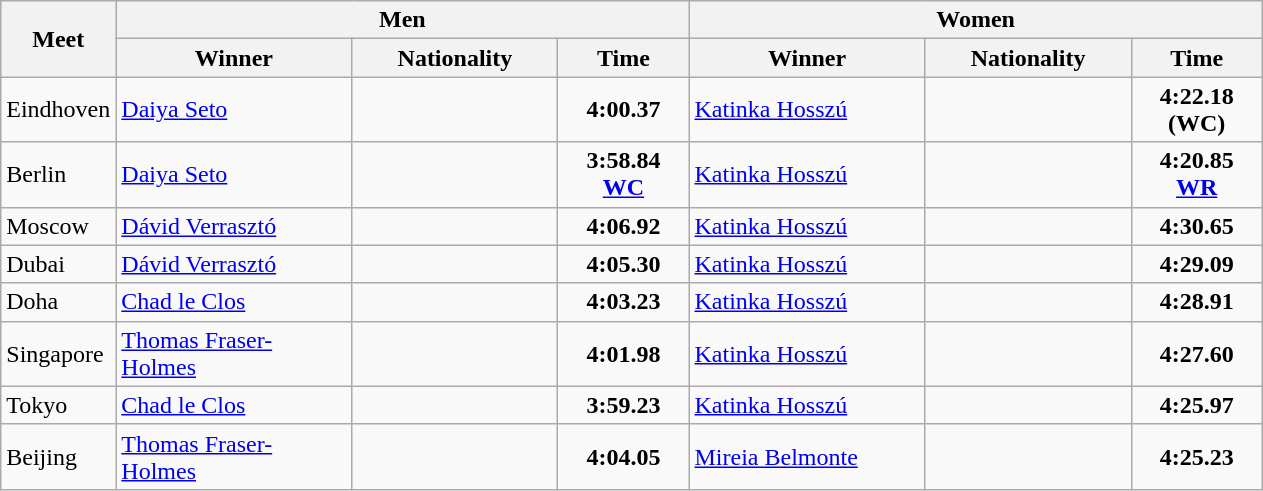<table class="wikitable">
<tr>
<th rowspan="2">Meet</th>
<th colspan="3">Men</th>
<th colspan="3">Women</th>
</tr>
<tr>
<th width=150>Winner</th>
<th width=130>Nationality</th>
<th width=80>Time</th>
<th width=150>Winner</th>
<th width=130>Nationality</th>
<th width=80>Time</th>
</tr>
<tr>
<td>Eindhoven</td>
<td><a href='#'>Daiya Seto</a></td>
<td></td>
<td align=center><strong>4:00.37</strong></td>
<td><a href='#'>Katinka Hosszú</a></td>
<td></td>
<td align=center><strong>4:22.18 (WC)</strong></td>
</tr>
<tr>
<td>Berlin</td>
<td><a href='#'>Daiya Seto</a></td>
<td></td>
<td align=center><strong>3:58.84 <a href='#'>WC</a></strong></td>
<td><a href='#'>Katinka Hosszú</a></td>
<td></td>
<td align=center><strong>4:20.85 <a href='#'>WR</a></strong></td>
</tr>
<tr>
<td>Moscow</td>
<td><a href='#'>Dávid Verrasztó</a></td>
<td></td>
<td align=center><strong>4:06.92</strong></td>
<td><a href='#'>Katinka Hosszú</a></td>
<td></td>
<td align=center><strong>4:30.65</strong></td>
</tr>
<tr>
<td>Dubai</td>
<td><a href='#'>Dávid Verrasztó</a></td>
<td></td>
<td align=center><strong>4:05.30</strong></td>
<td><a href='#'>Katinka Hosszú</a></td>
<td></td>
<td align=center><strong>4:29.09</strong></td>
</tr>
<tr>
<td>Doha</td>
<td><a href='#'>Chad le Clos</a></td>
<td></td>
<td align=center><strong>4:03.23</strong></td>
<td><a href='#'>Katinka Hosszú</a></td>
<td></td>
<td align=center><strong>4:28.91</strong></td>
</tr>
<tr>
<td>Singapore</td>
<td><a href='#'>Thomas Fraser-Holmes</a></td>
<td></td>
<td align=center><strong>4:01.98</strong></td>
<td><a href='#'>Katinka Hosszú</a></td>
<td></td>
<td align=center><strong>4:27.60</strong></td>
</tr>
<tr>
<td>Tokyo</td>
<td><a href='#'>Chad le Clos</a></td>
<td></td>
<td align=center><strong>3:59.23</strong></td>
<td><a href='#'>Katinka Hosszú</a></td>
<td></td>
<td align=center><strong>4:25.97</strong></td>
</tr>
<tr>
<td>Beijing</td>
<td><a href='#'>Thomas Fraser-Holmes</a></td>
<td></td>
<td align=center><strong>4:04.05</strong></td>
<td><a href='#'>Mireia Belmonte</a></td>
<td></td>
<td align=center><strong>4:25.23</strong></td>
</tr>
</table>
